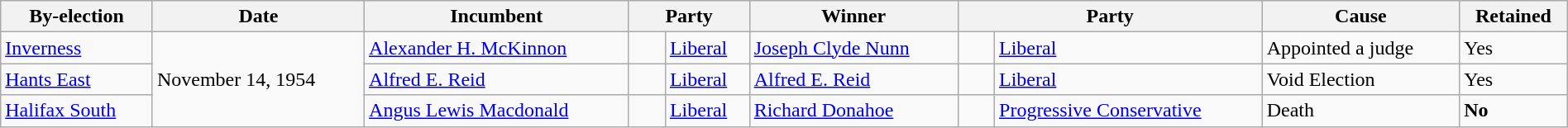<table class=wikitable style="width:100%">
<tr>
<th>By-election</th>
<th>Date</th>
<th>Incumbent</th>
<th colspan=2>Party</th>
<th>Winner</th>
<th colspan=2>Party</th>
<th>Cause</th>
<th>Retained</th>
</tr>
<tr>
<td><a href='#'>Inverness</a></td>
<td rowspan="3">November 14, 1954</td>
<td><a href='#'>Alexander H. McKinnon</a></td>
<td>    </td>
<td><a href='#'>Liberal</a></td>
<td><a href='#'>Joseph Clyde Nunn</a></td>
<td>    </td>
<td><a href='#'>Liberal</a></td>
<td>Appointed a judge</td>
<td>Yes</td>
</tr>
<tr>
<td><a href='#'>Hants East</a></td>
<td><a href='#'>Alfred E. Reid</a></td>
<td>    </td>
<td><a href='#'>Liberal</a></td>
<td><a href='#'>Alfred E. Reid</a></td>
<td>    </td>
<td><a href='#'>Liberal</a></td>
<td>Void Election</td>
<td>Yes</td>
</tr>
<tr>
<td><a href='#'>Halifax South</a></td>
<td><a href='#'>Angus Lewis Macdonald</a></td>
<td>    </td>
<td><a href='#'>Liberal</a></td>
<td><a href='#'>Richard Donahoe</a></td>
<td>    </td>
<td><a href='#'>Progressive Conservative</a></td>
<td>Death</td>
<td><strong>No</strong></td>
</tr>
</table>
